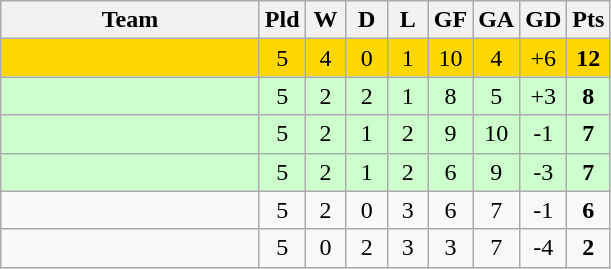<table class="wikitable" style="text-align: center;">
<tr>
<th width="165">Team</th>
<th width="20">Pld</th>
<th width="20">W</th>
<th width="20">D</th>
<th width="20">L</th>
<th width="20">GF</th>
<th width="20">GA</th>
<th width="20">GD</th>
<th width="20">Pts</th>
</tr>
<tr style="background:gold">
<td align=left></td>
<td>5</td>
<td>4</td>
<td>0</td>
<td>1</td>
<td>10</td>
<td>4</td>
<td>+6</td>
<td><strong>12</strong></td>
</tr>
<tr bgcolor="#CCFFCC">
<td align=left></td>
<td>5</td>
<td>2</td>
<td>2</td>
<td>1</td>
<td>8</td>
<td>5</td>
<td>+3</td>
<td><strong>8</strong></td>
</tr>
<tr bgcolor= "#CCFFCC">
<td align=left></td>
<td>5</td>
<td>2</td>
<td>1</td>
<td>2</td>
<td>9</td>
<td>10</td>
<td>-1</td>
<td><strong>7</strong></td>
</tr>
<tr bgcolor="#CCFFCC">
<td align=left></td>
<td>5</td>
<td>2</td>
<td>1</td>
<td>2</td>
<td>6</td>
<td>9</td>
<td>-3</td>
<td><strong>7</strong></td>
</tr>
<tr>
<td align=left></td>
<td>5</td>
<td>2</td>
<td>0</td>
<td>3</td>
<td>6</td>
<td>7</td>
<td>-1</td>
<td><strong>6</strong></td>
</tr>
<tr>
<td align=left></td>
<td>5</td>
<td>0</td>
<td>2</td>
<td>3</td>
<td>3</td>
<td>7</td>
<td>-4</td>
<td><strong>2</strong></td>
</tr>
</table>
